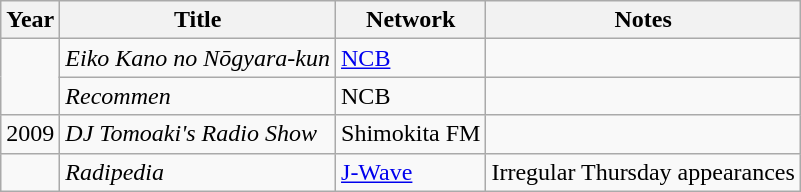<table class="wikitable">
<tr>
<th>Year</th>
<th>Title</th>
<th>Network</th>
<th>Notes</th>
</tr>
<tr>
<td rowspan="2"></td>
<td><em>Eiko Kano no Nōgyara-kun</em></td>
<td><a href='#'>NCB</a></td>
<td></td>
</tr>
<tr>
<td><em>Recommen</em></td>
<td>NCB</td>
<td></td>
</tr>
<tr>
<td>2009</td>
<td><em>DJ Tomoaki's Radio Show</em></td>
<td>Shimokita FM</td>
<td></td>
</tr>
<tr>
<td></td>
<td><em>Radipedia</em></td>
<td><a href='#'>J-Wave</a></td>
<td>Irregular Thursday appearances</td>
</tr>
</table>
